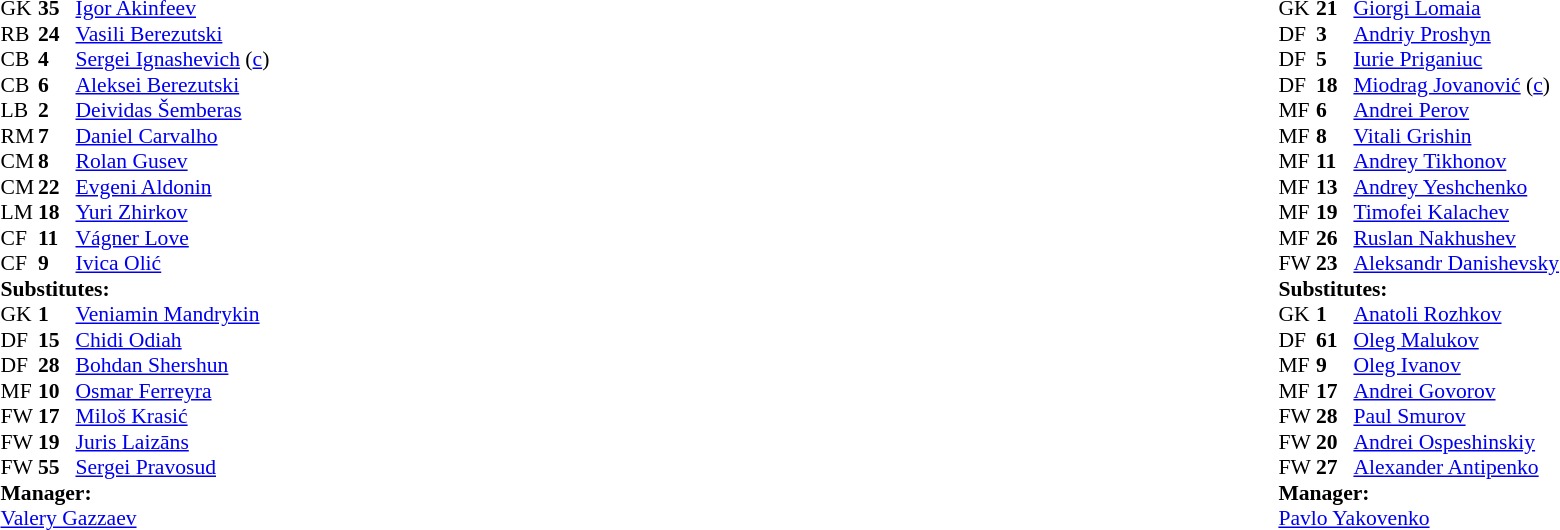<table width="100%">
<tr>
<td valign="top" width="50%"><br><table style="font-size: 90%" cellspacing="0" cellpadding="0">
<tr>
<td colspan="4"></td>
</tr>
<tr>
<th width=25></th>
<th width=25></th>
</tr>
<tr>
<td>GK</td>
<td><strong>35</strong></td>
<td> <a href='#'>Igor Akinfeev</a></td>
</tr>
<tr>
<td>RB</td>
<td><strong>24</strong></td>
<td> <a href='#'>Vasili Berezutski</a></td>
<td></td>
<td></td>
</tr>
<tr>
<td>CB</td>
<td><strong>4</strong></td>
<td> <a href='#'>Sergei Ignashevich</a> (<a href='#'>c</a>)</td>
</tr>
<tr>
<td>CB</td>
<td><strong>6</strong></td>
<td> <a href='#'>Aleksei Berezutski</a></td>
</tr>
<tr>
<td>LB</td>
<td><strong>2</strong></td>
<td> <a href='#'>Deividas Šemberas</a></td>
<td></td>
</tr>
<tr>
<td>RM</td>
<td><strong>7</strong></td>
<td> <a href='#'>Daniel Carvalho</a></td>
</tr>
<tr>
<td>CM</td>
<td><strong>8</strong></td>
<td> <a href='#'>Rolan Gusev</a></td>
<td></td>
<td></td>
</tr>
<tr>
<td>CM</td>
<td><strong>22</strong></td>
<td> <a href='#'>Evgeni Aldonin</a></td>
</tr>
<tr>
<td>LM</td>
<td><strong>18</strong></td>
<td> <a href='#'>Yuri Zhirkov</a></td>
</tr>
<tr>
<td>CF</td>
<td><strong>11</strong></td>
<td> <a href='#'>Vágner Love</a></td>
<td></td>
<td></td>
</tr>
<tr>
<td>CF</td>
<td><strong>9</strong></td>
<td> <a href='#'>Ivica Olić</a></td>
</tr>
<tr>
<td colspan=3><strong>Substitutes:</strong></td>
</tr>
<tr>
<td>GK</td>
<td><strong>1</strong></td>
<td> <a href='#'>Veniamin Mandrykin</a></td>
</tr>
<tr>
<td>DF</td>
<td><strong>15</strong></td>
<td> <a href='#'>Chidi Odiah</a></td>
<td></td>
<td></td>
</tr>
<tr>
<td>DF</td>
<td><strong>28</strong></td>
<td> <a href='#'>Bohdan Shershun</a></td>
</tr>
<tr>
<td>MF</td>
<td><strong>10</strong></td>
<td> <a href='#'>Osmar Ferreyra</a></td>
</tr>
<tr>
<td>FW</td>
<td><strong>17</strong></td>
<td> <a href='#'>Miloš Krasić</a></td>
<td></td>
<td></td>
</tr>
<tr>
<td>FW</td>
<td><strong>19</strong></td>
<td> <a href='#'>Juris Laizāns</a></td>
<td></td>
<td></td>
</tr>
<tr>
<td>FW</td>
<td><strong>55</strong></td>
<td> <a href='#'>Sergei Pravosud</a></td>
</tr>
<tr>
<td colspan=3><strong>Manager:</strong></td>
</tr>
<tr>
<td colspan=4> <a href='#'>Valery Gazzaev</a></td>
</tr>
</table>
</td>
<td valign="top"></td>
<td valign="top" width="50%"><br><table style="font-size: 90%" cellspacing="0" cellpadding="0" align=center>
<tr>
<td colspan="4"></td>
</tr>
<tr>
<th width=25></th>
<th width=25></th>
</tr>
<tr>
<td>GK</td>
<td><strong>21</strong></td>
<td> <a href='#'>Giorgi Lomaia</a></td>
</tr>
<tr>
<td>DF</td>
<td><strong>3</strong></td>
<td> <a href='#'>Andriy Proshyn</a></td>
</tr>
<tr>
<td>DF</td>
<td><strong>5</strong></td>
<td> <a href='#'>Iurie Priganiuc</a></td>
<td></td>
</tr>
<tr>
<td>DF</td>
<td><strong>18</strong></td>
<td> <a href='#'>Miodrag Jovanović</a> (<a href='#'>c</a>)</td>
</tr>
<tr>
<td>MF</td>
<td><strong>6</strong></td>
<td> <a href='#'>Andrei Perov</a></td>
<td></td>
</tr>
<tr>
<td>MF</td>
<td><strong>8</strong></td>
<td> <a href='#'>Vitali Grishin</a></td>
</tr>
<tr>
<td>MF</td>
<td><strong>11</strong></td>
<td> <a href='#'>Andrey Tikhonov</a></td>
</tr>
<tr>
<td>MF</td>
<td><strong>13</strong></td>
<td> <a href='#'>Andrey Yeshchenko</a></td>
</tr>
<tr>
<td>MF</td>
<td><strong>19</strong></td>
<td> <a href='#'>Timofei Kalachev</a></td>
</tr>
<tr>
<td>MF</td>
<td><strong>26</strong></td>
<td> <a href='#'>Ruslan Nakhushev</a></td>
<td></td>
<td></td>
</tr>
<tr>
<td>FW</td>
<td><strong>23</strong></td>
<td> <a href='#'>Aleksandr Danishevsky</a></td>
<td></td>
<td></td>
</tr>
<tr>
<td colspan=3><strong>Substitutes:</strong></td>
</tr>
<tr>
<td>GK</td>
<td><strong>1</strong></td>
<td> <a href='#'>Anatoli Rozhkov</a></td>
</tr>
<tr>
<td>DF</td>
<td><strong>61</strong></td>
<td> <a href='#'>Oleg Malukov</a></td>
</tr>
<tr>
<td>MF</td>
<td><strong>9</strong></td>
<td> <a href='#'>Oleg Ivanov</a></td>
<td></td>
<td></td>
</tr>
<tr>
<td>MF</td>
<td><strong>17</strong></td>
<td> <a href='#'>Andrei Govorov</a></td>
</tr>
<tr>
<td>FW</td>
<td><strong>28</strong></td>
<td> <a href='#'>Paul Smurov</a></td>
</tr>
<tr>
<td>FW</td>
<td><strong>20</strong></td>
<td> <a href='#'>Andrei Ospeshinskiy</a></td>
</tr>
<tr>
<td>FW</td>
<td><strong>27</strong></td>
<td> <a href='#'>Alexander Antipenko</a></td>
<td></td>
<td></td>
</tr>
<tr>
<td colspan=3><strong>Manager:</strong></td>
</tr>
<tr>
<td colspan=4> <a href='#'>Pavlo Yakovenko</a></td>
</tr>
</table>
</td>
</tr>
</table>
